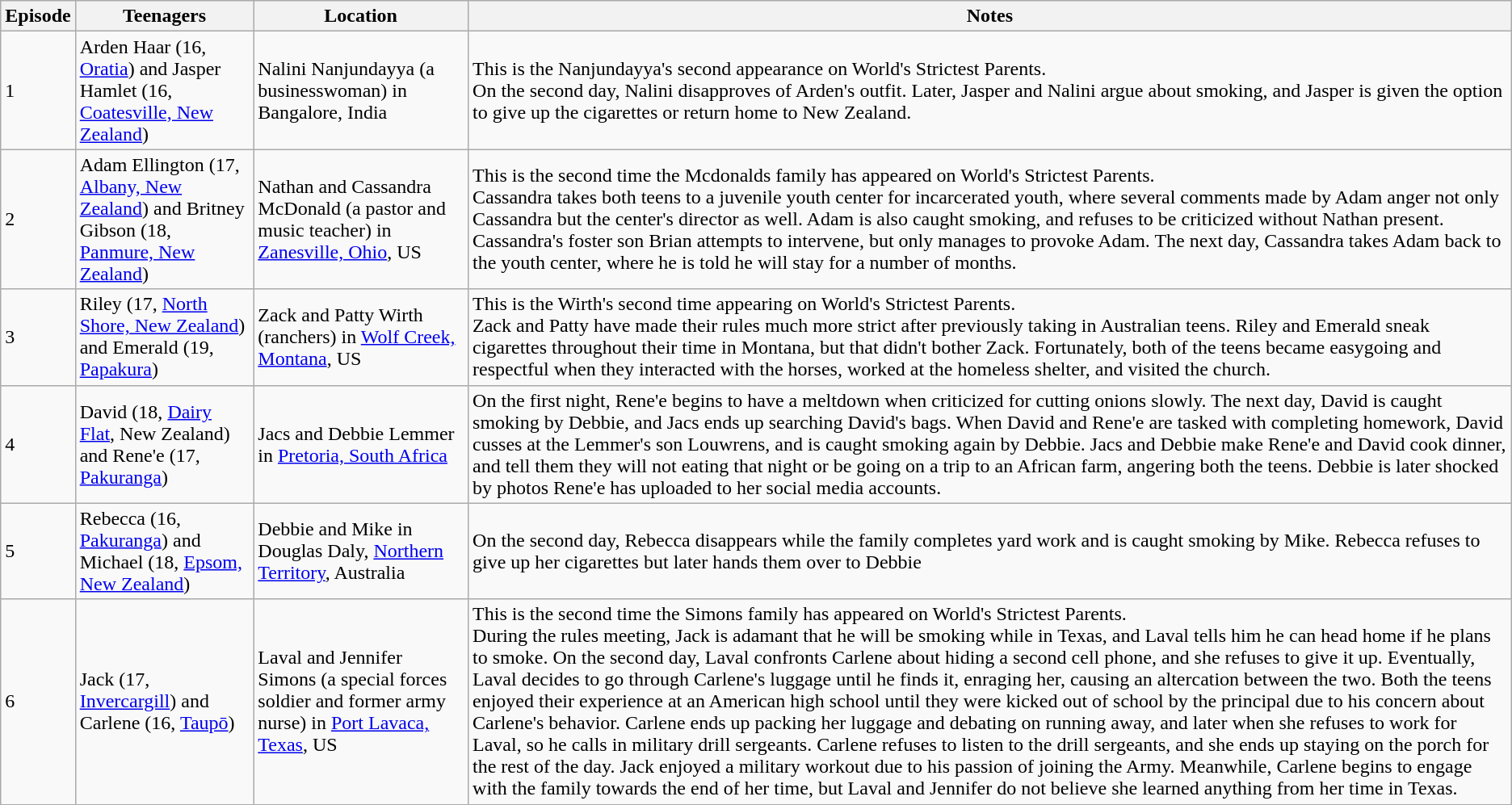<table class="wikitable">
<tr>
<th>Episode</th>
<th>Teenagers</th>
<th>Location</th>
<th>Notes</th>
</tr>
<tr>
<td>1</td>
<td>Arden Haar (16, <a href='#'>Oratia</a>) and Jasper Hamlet (16, <a href='#'>Coatesville, New Zealand</a>)</td>
<td>Nalini Nanjundayya (a businesswoman) in Bangalore, India</td>
<td>This is the Nanjundayya's second appearance on World's Strictest Parents.<br>On the second day, Nalini disapproves of Arden's outfit. Later, Jasper and Nalini argue about smoking, and Jasper is given the option to give up the cigarettes or return home to New Zealand.</td>
</tr>
<tr>
<td>2</td>
<td>Adam Ellington (17, <a href='#'>Albany, New Zealand</a>) and Britney Gibson (18, <a href='#'>Panmure, New Zealand</a>)</td>
<td>Nathan and Cassandra McDonald (a pastor and music teacher) in <a href='#'>Zanesville, Ohio</a>, US</td>
<td>This is the second time the Mcdonalds family has appeared on World's Strictest Parents.<br>Cassandra takes both teens to a juvenile youth center for incarcerated youth, where several comments made by Adam anger not only Cassandra but the center's director as well. Adam is also caught smoking, and refuses to be criticized without Nathan present. Cassandra's foster son Brian attempts to intervene, but only manages to provoke Adam. The next day, Cassandra takes Adam back to the youth center, where he is told he will stay for a number of months.</td>
</tr>
<tr>
<td>3</td>
<td>Riley (17, <a href='#'>North Shore, New Zealand</a>) and Emerald (19, <a href='#'>Papakura</a>)</td>
<td>Zack and Patty Wirth (ranchers) in <a href='#'>Wolf Creek, Montana</a>, US</td>
<td>This is the Wirth's second time appearing on World's Strictest Parents.<br>Zack and Patty have made their rules much more strict after previously taking in Australian teens. Riley and Emerald sneak cigarettes throughout their time in Montana, but that didn't bother Zack. Fortunately, both of the teens became easygoing and respectful when they interacted with the horses, worked at the homeless shelter, and visited the church.</td>
</tr>
<tr>
<td>4</td>
<td>David (18, <a href='#'>Dairy Flat</a>, New Zealand) and Rene'e (17, <a href='#'>Pakuranga</a>)</td>
<td>Jacs and Debbie Lemmer in <a href='#'>Pretoria, South Africa</a></td>
<td>On the first night, Rene'e begins to have a meltdown when criticized for cutting onions slowly. The next day, David is caught smoking by Debbie, and Jacs ends up searching David's bags. When David and Rene'e are tasked with completing homework, David cusses at the Lemmer's son Louwrens, and is caught smoking again by Debbie. Jacs and Debbie make Rene'e and David cook dinner, and tell them they will not eating that night or be going on a trip to an African farm, angering both the teens. Debbie is later shocked by photos Rene'e has uploaded to her social media accounts.</td>
</tr>
<tr>
<td>5</td>
<td>Rebecca (16, <a href='#'>Pakuranga</a>) and Michael (18, <a href='#'>Epsom, New Zealand</a>)</td>
<td>Debbie and Mike in Douglas Daly, <a href='#'>Northern Territory</a>, Australia</td>
<td>On the second day, Rebecca disappears while the family completes yard work and is caught smoking by Mike. Rebecca refuses to give up her cigarettes but later hands them over to Debbie</td>
</tr>
<tr>
<td>6</td>
<td>Jack (17, <a href='#'>Invercargill</a>) and Carlene (16, <a href='#'>Taupō</a>)</td>
<td>Laval and Jennifer Simons (a special forces soldier and former army nurse) in <a href='#'>Port Lavaca, Texas</a>, US</td>
<td>This is the second time the Simons family has appeared on World's Strictest Parents.<br>During the rules meeting, Jack is adamant that he will be smoking while in Texas, and Laval tells him he can head home if he plans to smoke. On the second day, Laval confronts Carlene about hiding a second cell phone, and she refuses to give it up. Eventually, Laval decides to go through Carlene's luggage until he finds it, enraging her, causing an altercation between the two. Both the teens enjoyed their experience at an American high school until they were kicked out of school by the principal due to his concern about Carlene's behavior. Carlene ends up packing her luggage and debating on running away, and later when she refuses to work for Laval, so he calls in military drill sergeants. Carlene refuses to listen to the drill sergeants, and she ends up staying on the porch for the rest of the day. Jack enjoyed a military workout due to his passion of joining the Army. Meanwhile, Carlene begins to engage with the family towards the end of her time, but Laval and Jennifer do not believe she learned anything from her time in Texas.</td>
</tr>
</table>
